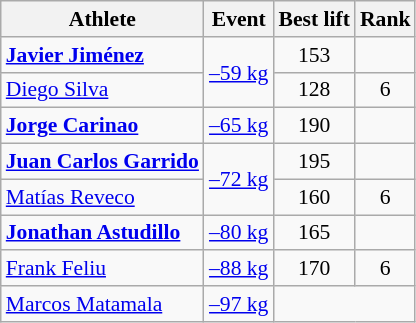<table class="wikitable" style="font-size:90%">
<tr>
<th>Athlete</th>
<th>Event</th>
<th>Best lift</th>
<th>Rank</th>
</tr>
<tr align=center>
<td align=left><strong><a href='#'>Javier Jiménez</a></strong></td>
<td align=left rowspan=2><a href='#'>–59 kg</a></td>
<td>153</td>
<td></td>
</tr>
<tr align=center>
<td align=left><a href='#'>Diego Silva</a></td>
<td>128</td>
<td>6</td>
</tr>
<tr align=center>
<td align=left><strong><a href='#'>Jorge Carinao</a></strong></td>
<td align=left><a href='#'>–65 kg</a></td>
<td>190 <strong></strong></td>
<td></td>
</tr>
<tr align=center>
<td align=left><strong><a href='#'>Juan Carlos Garrido</a></strong></td>
<td align=left rowspan=2><a href='#'>–72 kg</a></td>
<td>195 <strong></strong></td>
<td></td>
</tr>
<tr align=center>
<td align=left><a href='#'>Matías Reveco</a></td>
<td>160</td>
<td>6</td>
</tr>
<tr align=center>
<td align=left><strong><a href='#'>Jonathan Astudillo</a></strong></td>
<td align=left><a href='#'>–80 kg</a></td>
<td>165</td>
<td></td>
</tr>
<tr align=center>
<td align=left><a href='#'>Frank Feliu</a></td>
<td align=left><a href='#'>–88 kg</a></td>
<td>170</td>
<td>6</td>
</tr>
<tr align=center>
<td align=left><a href='#'>Marcos Matamala</a></td>
<td align=left><a href='#'>–97 kg</a></td>
<td colspan=2></td>
</tr>
</table>
